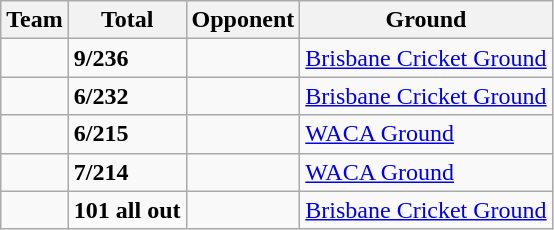<table class="wikitable">
<tr>
<th>Team</th>
<th>Total</th>
<th>Opponent</th>
<th>Ground</th>
</tr>
<tr>
<td></td>
<td><strong>9/236</strong></td>
<td></td>
<td><a href='#'>Brisbane Cricket Ground</a></td>
</tr>
<tr>
<td></td>
<td><strong>6/232</strong></td>
<td></td>
<td><a href='#'>Brisbane Cricket Ground</a></td>
</tr>
<tr>
<td></td>
<td><strong>6/215</strong></td>
<td></td>
<td><a href='#'>WACA Ground</a></td>
</tr>
<tr>
<td></td>
<td><strong>7/214</strong></td>
<td></td>
<td><a href='#'>WACA Ground</a></td>
</tr>
<tr>
<td></td>
<td><strong>101 all out</strong></td>
<td></td>
<td><a href='#'>Brisbane Cricket Ground</a></td>
</tr>
</table>
